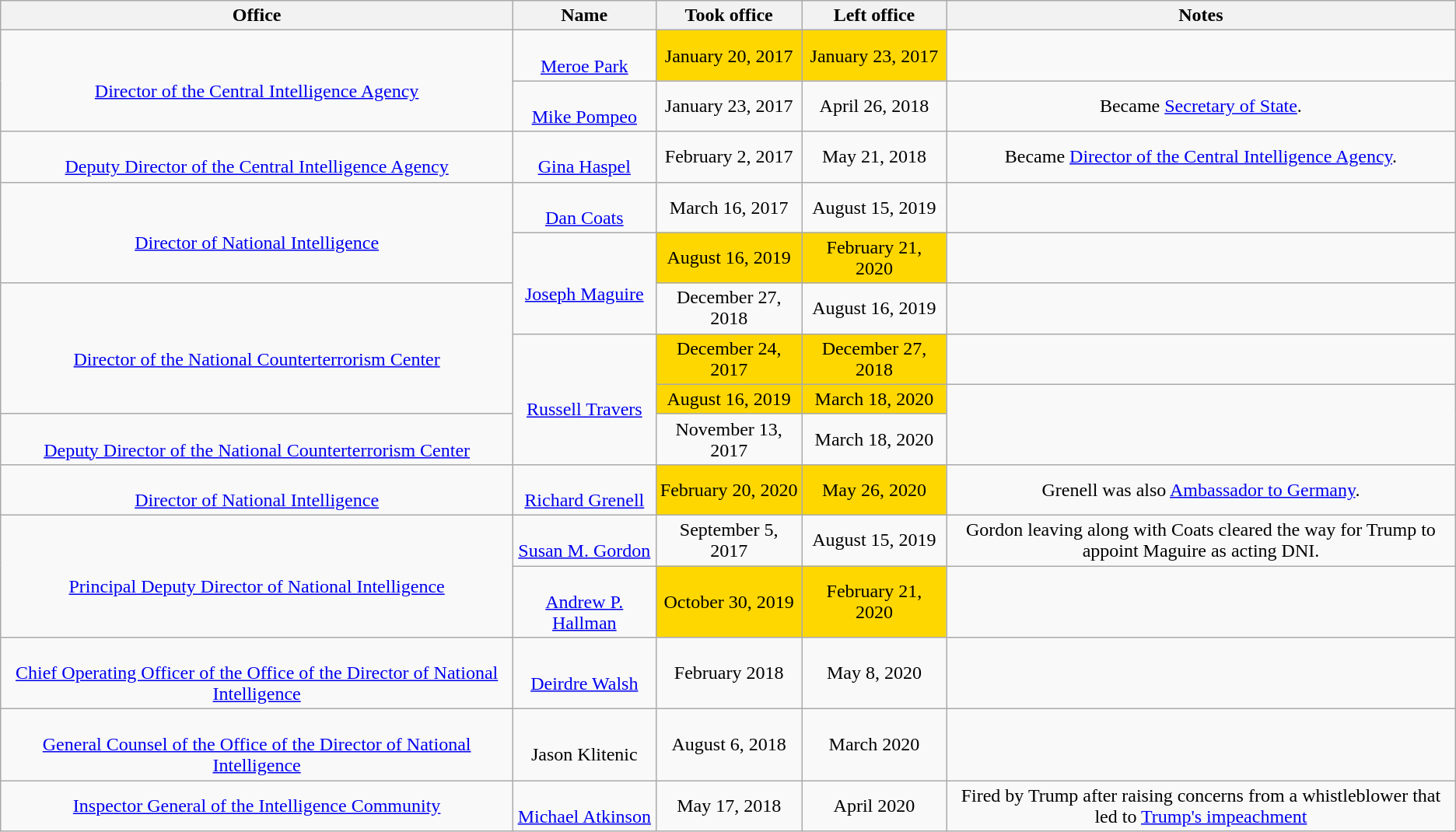<table class="wikitable sortable" style="text-align:center">
<tr>
<th data-sort-type="text">Office</th>
<th data-sort-type="text">Name</th>
<th data-sort-type="date">Took office</th>
<th data-sort-type="date">Left office</th>
<th width="35%">Notes</th>
</tr>
<tr>
<td rowspan="2"><br><a href='#'>Director of the Central Intelligence Agency</a></td>
<td><br><a href='#'>Meroe Park</a></td>
<td style="background:gold">January 20, 2017</td>
<td style="background:gold">January 23, 2017</td>
<td></td>
</tr>
<tr>
<td><br><a href='#'>Mike Pompeo</a></td>
<td>January 23, 2017</td>
<td>April 26, 2018</td>
<td>Became <a href='#'>Secretary of State</a>.</td>
</tr>
<tr>
<td><br><a href='#'>Deputy Director of the Central Intelligence Agency</a></td>
<td><br><a href='#'>Gina Haspel</a></td>
<td>February 2, 2017</td>
<td>May 21, 2018</td>
<td>Became <a href='#'>Director of the Central Intelligence Agency</a>.</td>
</tr>
<tr>
<td rowspan="2"><br><a href='#'>Director of National Intelligence</a></td>
<td><br><a href='#'>Dan Coats</a></td>
<td>March 16, 2017</td>
<td>August 15, 2019</td>
<td></td>
</tr>
<tr>
<td rowspan="2"><br><a href='#'>Joseph Maguire</a></td>
<td style="background:gold">August 16, 2019</td>
<td style="background:gold">February 21, 2020</td>
<td></td>
</tr>
<tr>
<td rowspan="3"><br><a href='#'>Director of the National Counterterrorism Center</a></td>
<td>December 27, 2018</td>
<td>August 16, 2019</td>
<td></td>
</tr>
<tr>
<td rowspan="3"><br><a href='#'>Russell Travers</a></td>
<td style="background:gold">December 24, 2017</td>
<td style="background:gold">December 27, 2018</td>
<td></td>
</tr>
<tr>
<td style="background:gold">August 16, 2019</td>
<td style="background:gold">March 18, 2020</td>
<td rowspan="2"></td>
</tr>
<tr>
<td><br><a href='#'>Deputy Director of the National Counterterrorism Center</a></td>
<td>November 13, 2017</td>
<td>March 18, 2020</td>
</tr>
<tr>
<td><br><a href='#'>Director of National Intelligence</a></td>
<td><br><a href='#'>Richard Grenell</a></td>
<td style="background:gold">February 20, 2020</td>
<td style="background:gold">May 26, 2020</td>
<td>Grenell was also <a href='#'>Ambassador to Germany</a>.</td>
</tr>
<tr>
<td rowspan="2"><br><a href='#'>Principal Deputy Director of National Intelligence</a></td>
<td><br><a href='#'>Susan M. Gordon</a></td>
<td>September 5, 2017</td>
<td>August 15, 2019</td>
<td>Gordon leaving along with Coats cleared the way for Trump to appoint Maguire as acting DNI.</td>
</tr>
<tr>
<td><br><a href='#'>Andrew P. Hallman</a></td>
<td style="background:gold">October 30, 2019</td>
<td style="background:gold">February 21, 2020</td>
<td></td>
</tr>
<tr>
<td><br><a href='#'>Chief Operating Officer of the Office of the Director of National Intelligence</a></td>
<td><br><a href='#'>Deirdre Walsh</a></td>
<td>February 2018</td>
<td>May 8, 2020</td>
<td></td>
</tr>
<tr>
<td><br><a href='#'>General Counsel of the Office of the Director of National Intelligence</a></td>
<td><br>Jason Klitenic</td>
<td>August 6, 2018</td>
<td>March 2020</td>
<td></td>
</tr>
<tr>
<td><a href='#'>Inspector General of the Intelligence Community</a></td>
<td><br><a href='#'>Michael Atkinson</a></td>
<td>May 17, 2018</td>
<td>April 2020</td>
<td>Fired by Trump after raising concerns from a whistleblower that led to <a href='#'>Trump's impeachment</a></td>
</tr>
</table>
